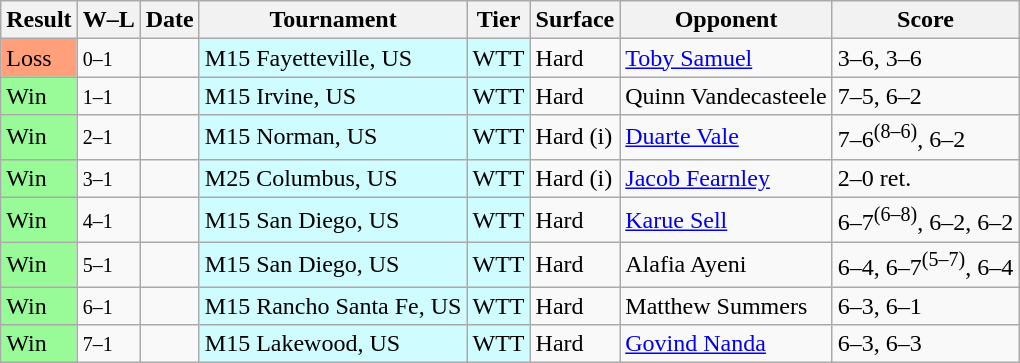<table class="sortable wikitable">
<tr>
<th>Result</th>
<th class="unsortable">W–L</th>
<th>Date</th>
<th>Tournament</th>
<th>Tier</th>
<th>Surface</th>
<th>Opponent</th>
<th class="unsortable">Score</th>
</tr>
<tr>
<td bgcolor=FFA07A>Loss</td>
<td><small>0–1</small></td>
<td></td>
<td style="background:#cffcff;">M15 Fayetteville, US</td>
<td style="background:#cffcff;">WTT</td>
<td>Hard</td>
<td> <a href='#'>Toby Samuel</a></td>
<td>3–6, 3–6</td>
</tr>
<tr>
<td bgcolor=98FB98>Win</td>
<td><small>1–1</small></td>
<td></td>
<td style="background:#cffcff;">M15 Irvine, US</td>
<td style="background:#cffcff;">WTT</td>
<td>Hard</td>
<td> Quinn Vandecasteele</td>
<td>7–5, 6–2</td>
</tr>
<tr>
<td bgcolor=98FB98>Win</td>
<td><small>2–1</small></td>
<td></td>
<td style="background:#cffcff;">M15 Norman, US</td>
<td style="background:#cffcff;">WTT</td>
<td>Hard (i)</td>
<td> <a href='#'>Duarte Vale</a></td>
<td>7–6<sup>(8–6)</sup>, 6–2</td>
</tr>
<tr>
<td bgcolor=98FB98>Win</td>
<td><small>3–1</small></td>
<td></td>
<td style="background:#cffcff;">M25 Columbus, US</td>
<td style="background:#cffcff;">WTT</td>
<td>Hard (i)</td>
<td> <a href='#'>Jacob Fearnley</a></td>
<td>2–0 ret.</td>
</tr>
<tr>
<td bgcolor=98FB98>Win</td>
<td><small>4–1</small></td>
<td></td>
<td style="background:#cffcff;">M15 San Diego, US</td>
<td style="background:#cffcff;">WTT</td>
<td>Hard</td>
<td> <a href='#'>Karue Sell</a></td>
<td>6–7<sup>(6–8)</sup>, 6–2, 6–2</td>
</tr>
<tr>
<td bgcolor=98FB98>Win</td>
<td><small>5–1</small></td>
<td></td>
<td style="background:#cffcff;">M15 San Diego, US</td>
<td style="background:#cffcff;">WTT</td>
<td>Hard</td>
<td> Alafia Ayeni</td>
<td>6–4, 6–7<sup>(5–7)</sup>, 6–4</td>
</tr>
<tr>
<td bgcolor=98FB98>Win</td>
<td><small>6–1</small></td>
<td></td>
<td style="background:#cffcff;">M15 Rancho Santa Fe, US</td>
<td style="background:#cffcff;">WTT</td>
<td>Hard</td>
<td> Matthew Summers</td>
<td>6–3, 6–1</td>
</tr>
<tr>
<td bgcolor=98FB98>Win</td>
<td><small>7–1</small></td>
<td></td>
<td style="background:#cffcff;">M15 Lakewood, US</td>
<td style="background:#cffcff;">WTT</td>
<td>Hard</td>
<td> <a href='#'>Govind Nanda</a></td>
<td>6–3, 6–3</td>
</tr>
</table>
